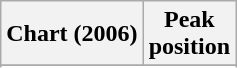<table class="wikitable sortable plainrowheaders">
<tr>
<th scope="col">Chart (2006)</th>
<th scope="col">Peak<br>position</th>
</tr>
<tr>
</tr>
<tr>
</tr>
<tr>
</tr>
<tr>
</tr>
<tr>
</tr>
</table>
